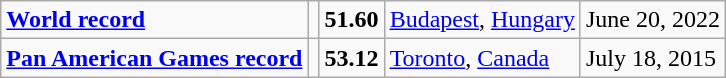<table class="wikitable">
<tr>
<td><strong><a href='#'>World record</a></strong></td>
<td></td>
<td><strong>51.60</strong></td>
<td><a href='#'>Budapest</a>, <a href='#'>Hungary</a></td>
<td>June 20, 2022</td>
</tr>
<tr>
<td><strong><a href='#'>Pan American Games record</a></strong></td>
<td></td>
<td><strong>53.12</strong></td>
<td><a href='#'>Toronto</a>, <a href='#'>Canada</a></td>
<td>July 18, 2015</td>
</tr>
</table>
